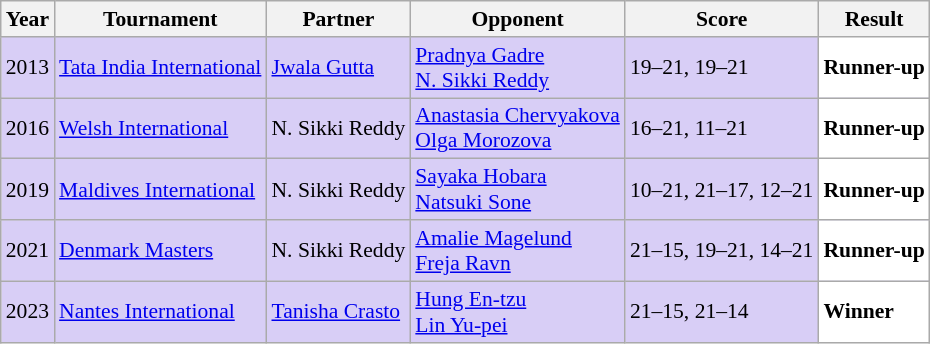<table class="sortable wikitable" style="font-size: 90%;">
<tr>
<th>Year</th>
<th>Tournament</th>
<th>Partner</th>
<th>Opponent</th>
<th>Score</th>
<th>Result</th>
</tr>
<tr style="background:#D8CEF6">
<td align="center">2013</td>
<td align="left"><a href='#'>Tata India International</a></td>
<td align="left"> <a href='#'>Jwala Gutta</a></td>
<td align="left"> <a href='#'>Pradnya Gadre</a><br> <a href='#'>N. Sikki Reddy</a></td>
<td align="left">19–21, 19–21</td>
<td style="text-align:left; background:white"> <strong>Runner-up</strong></td>
</tr>
<tr style="background:#D8CEF6">
<td align="center">2016</td>
<td align="left"><a href='#'>Welsh International</a></td>
<td align="left"> N. Sikki Reddy</td>
<td align="left"> <a href='#'>Anastasia Chervyakova</a><br> <a href='#'>Olga Morozova</a></td>
<td align="left">16–21, 11–21</td>
<td style="text-align:left; background:white"> <strong>Runner-up</strong></td>
</tr>
<tr style="background:#D8CEF6">
<td align="center">2019</td>
<td align="left"><a href='#'>Maldives International</a></td>
<td align="left"> N. Sikki Reddy</td>
<td align="left"> <a href='#'>Sayaka Hobara</a><br> <a href='#'>Natsuki Sone</a></td>
<td align="left">10–21, 21–17, 12–21</td>
<td style="text-align:left; background:white"> <strong>Runner-up</strong></td>
</tr>
<tr bgcolor="#D8CEF6">
<td align="center">2021</td>
<td align="left"><a href='#'>Denmark Masters</a></td>
<td align="left"> N. Sikki Reddy</td>
<td align="left"> <a href='#'>Amalie Magelund</a><br> <a href='#'>Freja Ravn</a></td>
<td align="left">21–15, 19–21, 14–21</td>
<td style="text-align:left; background:white"> <strong>Runner-up</strong></td>
</tr>
<tr style="background:#D8CEF6">
<td align="center">2023</td>
<td align="left"><a href='#'>Nantes International</a></td>
<td align="left"> <a href='#'>Tanisha Crasto</a></td>
<td align="left"> <a href='#'>Hung En-tzu</a><br> <a href='#'>Lin Yu-pei</a></td>
<td align="left">21–15, 21–14</td>
<td style="text-align:left; background:white"> <strong>Winner</strong></td>
</tr>
</table>
